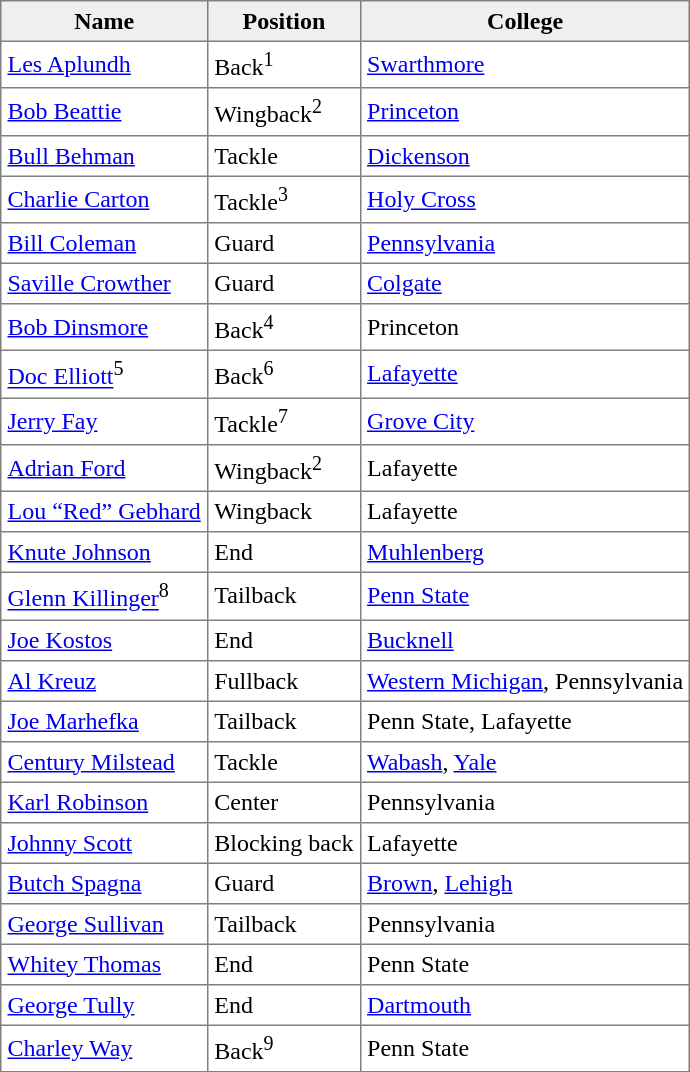<table class="toccolours" border="1" cellpadding="4" cellspacing="2" style="border-collapse: collapse;">
<tr bgcolor="#efefef">
<th>Name</th>
<th>Position</th>
<th>College</th>
</tr>
<tr>
<td><a href='#'>Les Aplundh</a></td>
<td>Back<sup>1</sup></td>
<td><a href='#'>Swarthmore</a></td>
</tr>
<tr>
<td><a href='#'>Bob Beattie</a></td>
<td>Wingback<sup>2</sup></td>
<td><a href='#'>Princeton</a></td>
</tr>
<tr>
<td><a href='#'>Bull Behman</a></td>
<td>Tackle</td>
<td><a href='#'>Dickenson</a></td>
</tr>
<tr>
<td><a href='#'>Charlie Carton</a></td>
<td>Tackle<sup>3</sup></td>
<td><a href='#'>Holy Cross</a></td>
</tr>
<tr>
<td><a href='#'>Bill Coleman</a></td>
<td>Guard</td>
<td><a href='#'>Pennsylvania</a></td>
</tr>
<tr>
<td><a href='#'>Saville Crowther</a></td>
<td>Guard</td>
<td><a href='#'>Colgate</a></td>
</tr>
<tr>
<td><a href='#'>Bob Dinsmore</a></td>
<td>Back<sup>4</sup></td>
<td>Princeton</td>
</tr>
<tr>
<td><a href='#'>Doc Elliott</a><sup>5</sup></td>
<td>Back<sup>6</sup></td>
<td><a href='#'>Lafayette</a></td>
</tr>
<tr>
<td><a href='#'>Jerry Fay</a></td>
<td>Tackle<sup>7</sup></td>
<td><a href='#'>Grove City</a></td>
</tr>
<tr>
<td><a href='#'>Adrian Ford</a></td>
<td>Wingback<sup>2</sup></td>
<td>Lafayette</td>
</tr>
<tr>
<td><a href='#'>Lou “Red” Gebhard</a></td>
<td>Wingback</td>
<td>Lafayette</td>
</tr>
<tr>
<td><a href='#'>Knute Johnson</a></td>
<td>End</td>
<td><a href='#'>Muhlenberg</a></td>
</tr>
<tr>
<td><a href='#'>Glenn Killinger</a><sup>8</sup></td>
<td>Tailback</td>
<td><a href='#'>Penn State</a></td>
</tr>
<tr>
<td><a href='#'>Joe Kostos</a></td>
<td>End</td>
<td><a href='#'>Bucknell</a></td>
</tr>
<tr>
<td><a href='#'>Al Kreuz</a></td>
<td>Fullback</td>
<td><a href='#'>Western Michigan</a>, Pennsylvania</td>
</tr>
<tr>
<td><a href='#'>Joe Marhefka</a></td>
<td>Tailback</td>
<td>Penn State, Lafayette</td>
</tr>
<tr>
<td><a href='#'>Century Milstead</a></td>
<td>Tackle</td>
<td><a href='#'>Wabash</a>, <a href='#'>Yale</a></td>
</tr>
<tr>
<td><a href='#'>Karl Robinson</a></td>
<td>Center</td>
<td>Pennsylvania</td>
</tr>
<tr>
<td><a href='#'>Johnny Scott</a></td>
<td>Blocking back</td>
<td>Lafayette</td>
</tr>
<tr>
<td><a href='#'>Butch Spagna</a></td>
<td>Guard</td>
<td><a href='#'>Brown</a>, <a href='#'>Lehigh</a></td>
</tr>
<tr>
<td><a href='#'>George Sullivan</a></td>
<td>Tailback</td>
<td>Pennsylvania</td>
</tr>
<tr>
<td><a href='#'>Whitey Thomas</a></td>
<td>End</td>
<td>Penn State</td>
</tr>
<tr>
<td><a href='#'>George Tully</a></td>
<td>End</td>
<td><a href='#'>Dartmouth</a></td>
</tr>
<tr>
<td><a href='#'>Charley Way</a></td>
<td>Back<sup>9</sup></td>
<td>Penn State</td>
</tr>
</table>
